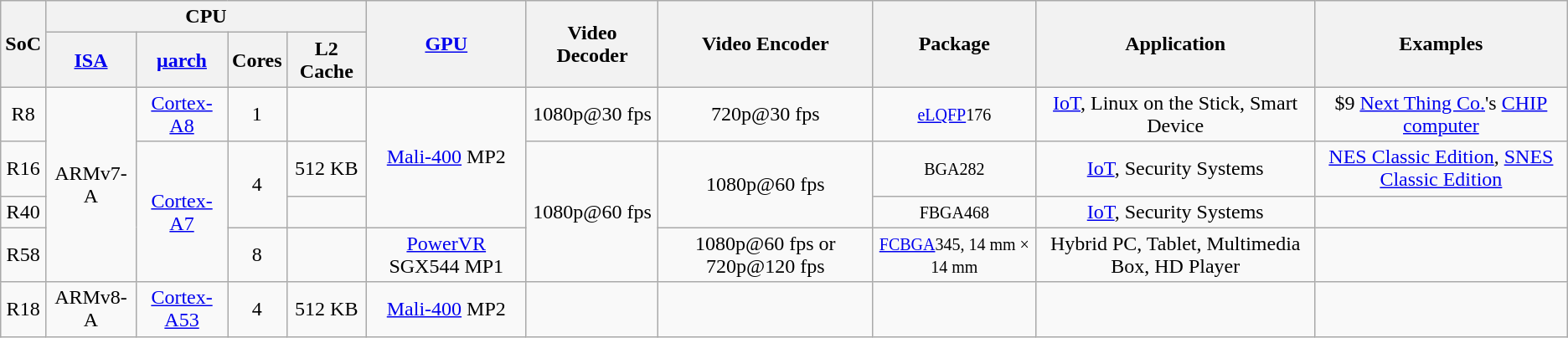<table class="wikitable" style="text-align:center">
<tr>
<th rowspan="2">SoC</th>
<th colspan="4">CPU</th>
<th rowspan="2"><a href='#'>GPU</a></th>
<th rowspan="2">Video Decoder</th>
<th rowspan="2">Video Encoder</th>
<th rowspan="2">Package</th>
<th rowspan="2">Application</th>
<th rowspan="2">Examples</th>
</tr>
<tr>
<th><a href='#'>ISA</a></th>
<th><a href='#'>μarch</a></th>
<th>Cores</th>
<th>L2 Cache</th>
</tr>
<tr>
<td>R8</td>
<td rowspan="4">ARMv7-A</td>
<td><a href='#'>Cortex-A8</a></td>
<td>1</td>
<td></td>
<td rowspan="3"><a href='#'>Mali-400</a> MP2</td>
<td>1080p@30 fps</td>
<td>720p@30 fps</td>
<td><small><a href='#'>eLQFP</a>176</small></td>
<td><a href='#'>IoT</a>, Linux on the Stick, Smart Device</td>
<td>$9 <a href='#'>Next Thing Co.</a>'s <a href='#'>CHIP computer</a></td>
</tr>
<tr>
<td>R16</td>
<td rowspan="3"><a href='#'>Cortex-A7</a></td>
<td rowspan="2">4</td>
<td>512 KB</td>
<td rowspan="3">1080p@60 fps</td>
<td rowspan="2">1080p@60 fps</td>
<td><small>BGA282</small></td>
<td><a href='#'>IoT</a>, Security Systems</td>
<td><a href='#'>NES Classic Edition</a>, <a href='#'>SNES Classic Edition</a></td>
</tr>
<tr>
<td>R40</td>
<td></td>
<td><small>FBGA468</small></td>
<td><a href='#'>IoT</a>, Security Systems</td>
<td></td>
</tr>
<tr>
<td>R58</td>
<td>8</td>
<td></td>
<td><a href='#'>PowerVR</a> SGX544 MP1</td>
<td>1080p@60 fps or 720p@120 fps</td>
<td><small><a href='#'>FCBGA</a>345, 14 mm × 14 mm</small></td>
<td>Hybrid PC, Tablet, Multimedia Box, HD Player</td>
<td></td>
</tr>
<tr>
<td>R18</td>
<td>ARMv8-A</td>
<td><a href='#'>Cortex-A53</a></td>
<td>4</td>
<td>512 KB</td>
<td><a href='#'>Mali-400</a> MP2</td>
<td></td>
<td></td>
<td></td>
<td></td>
<td></td>
</tr>
</table>
